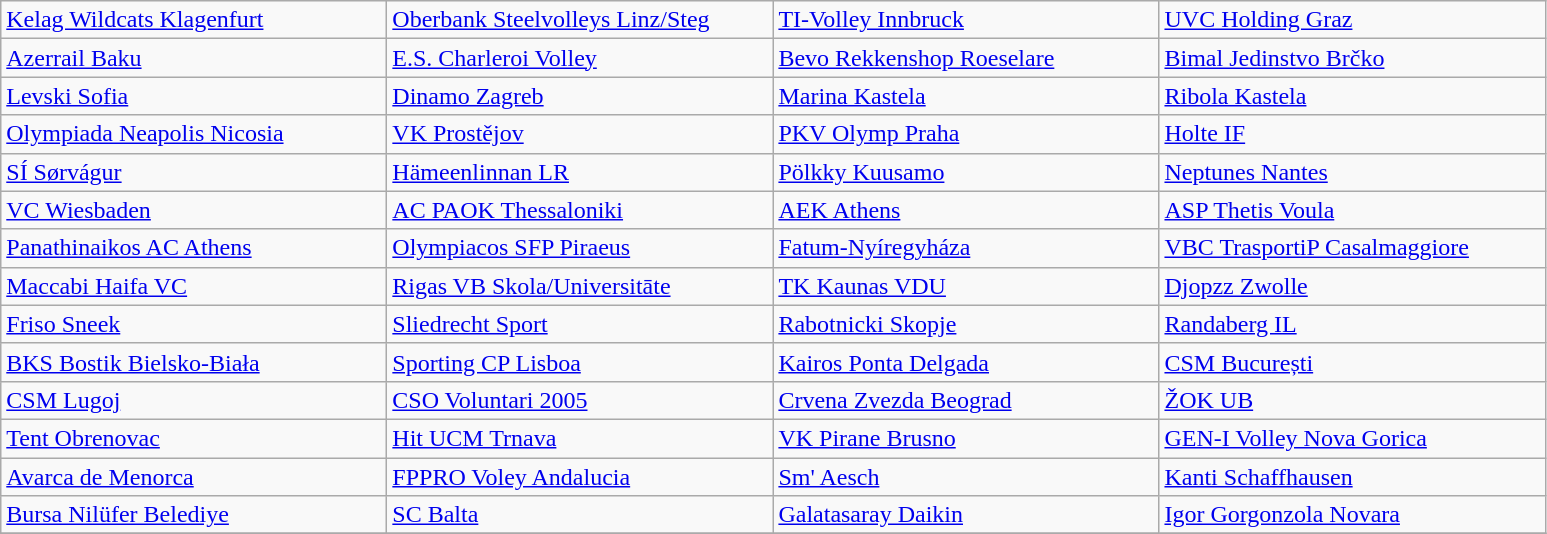<table class="wikitable">
<tr>
<td width=250px> <a href='#'>Kelag Wildcats Klagenfurt</a></td>
<td width=250px> <a href='#'>Oberbank Steelvolleys Linz/Steg</a></td>
<td width=250px> <a href='#'>TI-Volley Innbruck</a></td>
<td width=250px> <a href='#'>UVC Holding Graz</a></td>
</tr>
<tr>
<td> <a href='#'>Azerrail Baku</a></td>
<td> <a href='#'>E.S. Charleroi Volley</a></td>
<td> <a href='#'>Bevo Rekkenshop Roeselare</a></td>
<td> <a href='#'>Bimal Jedinstvo Brčko</a></td>
</tr>
<tr>
<td> <a href='#'>Levski Sofia</a></td>
<td> <a href='#'>Dinamo Zagreb</a></td>
<td> <a href='#'>Marina Kastela</a></td>
<td> <a href='#'>Ribola Kastela</a></td>
</tr>
<tr>
<td> <a href='#'>Olympiada Neapolis Nicosia</a></td>
<td> <a href='#'>VK Prostějov</a></td>
<td> <a href='#'>PKV Olymp Praha</a></td>
<td> <a href='#'>Holte IF</a></td>
</tr>
<tr>
<td> <a href='#'>SÍ Sørvágur</a></td>
<td> <a href='#'>Hämeenlinnan LR</a></td>
<td> <a href='#'>Pölkky Kuusamo</a></td>
<td> <a href='#'>Neptunes Nantes</a></td>
</tr>
<tr>
<td> <a href='#'>VC Wiesbaden</a></td>
<td> <a href='#'>AC PAOK Thessaloniki</a></td>
<td> <a href='#'>AEK Athens</a></td>
<td> <a href='#'>ASP Thetis Voula</a></td>
</tr>
<tr>
<td> <a href='#'>Panathinaikos AC Athens</a></td>
<td> <a href='#'>Olympiacos SFP Piraeus</a></td>
<td> <a href='#'>Fatum-Nyíregyháza</a></td>
<td> <a href='#'>VBC TrasportiP Casalmaggiore</a></td>
</tr>
<tr>
<td> <a href='#'>Maccabi Haifa VC</a></td>
<td> <a href='#'>Rigas VB Skola/Universitāte</a></td>
<td> <a href='#'>TK Kaunas VDU</a></td>
<td> <a href='#'>Djopzz Zwolle</a></td>
</tr>
<tr>
<td> <a href='#'>Friso Sneek</a></td>
<td> <a href='#'>Sliedrecht Sport</a></td>
<td> <a href='#'>Rabotnicki Skopje</a></td>
<td> <a href='#'>Randaberg IL</a></td>
</tr>
<tr>
<td> <a href='#'>BKS Bostik Bielsko-Biała</a></td>
<td> <a href='#'>Sporting CP Lisboa</a></td>
<td> <a href='#'>Kairos Ponta Delgada</a></td>
<td> <a href='#'>CSM București</a></td>
</tr>
<tr>
<td> <a href='#'>CSM Lugoj</a></td>
<td> <a href='#'>CSO Voluntari 2005</a></td>
<td> <a href='#'>Crvena Zvezda Beograd</a></td>
<td> <a href='#'>ŽOK UB</a></td>
</tr>
<tr>
<td> <a href='#'>Tent Obrenovac</a></td>
<td> <a href='#'>Hit UCM Trnava</a></td>
<td> <a href='#'>VK Pirane Brusno</a></td>
<td> <a href='#'>GEN-I Volley Nova Gorica</a></td>
</tr>
<tr>
<td> <a href='#'>Avarca de Menorca</a></td>
<td> <a href='#'>FPPRO Voley Andalucia</a></td>
<td> <a href='#'>Sm' Aesch</a></td>
<td> <a href='#'>Kanti Schaffhausen</a></td>
</tr>
<tr>
<td> <a href='#'>Bursa Nilüfer Belediye</a></td>
<td> <a href='#'>SC Balta</a></td>
<td> <a href='#'>Galatasaray Daikin</a></td>
<td> <a href='#'>Igor Gorgonzola Novara</a></td>
</tr>
<tr>
</tr>
</table>
